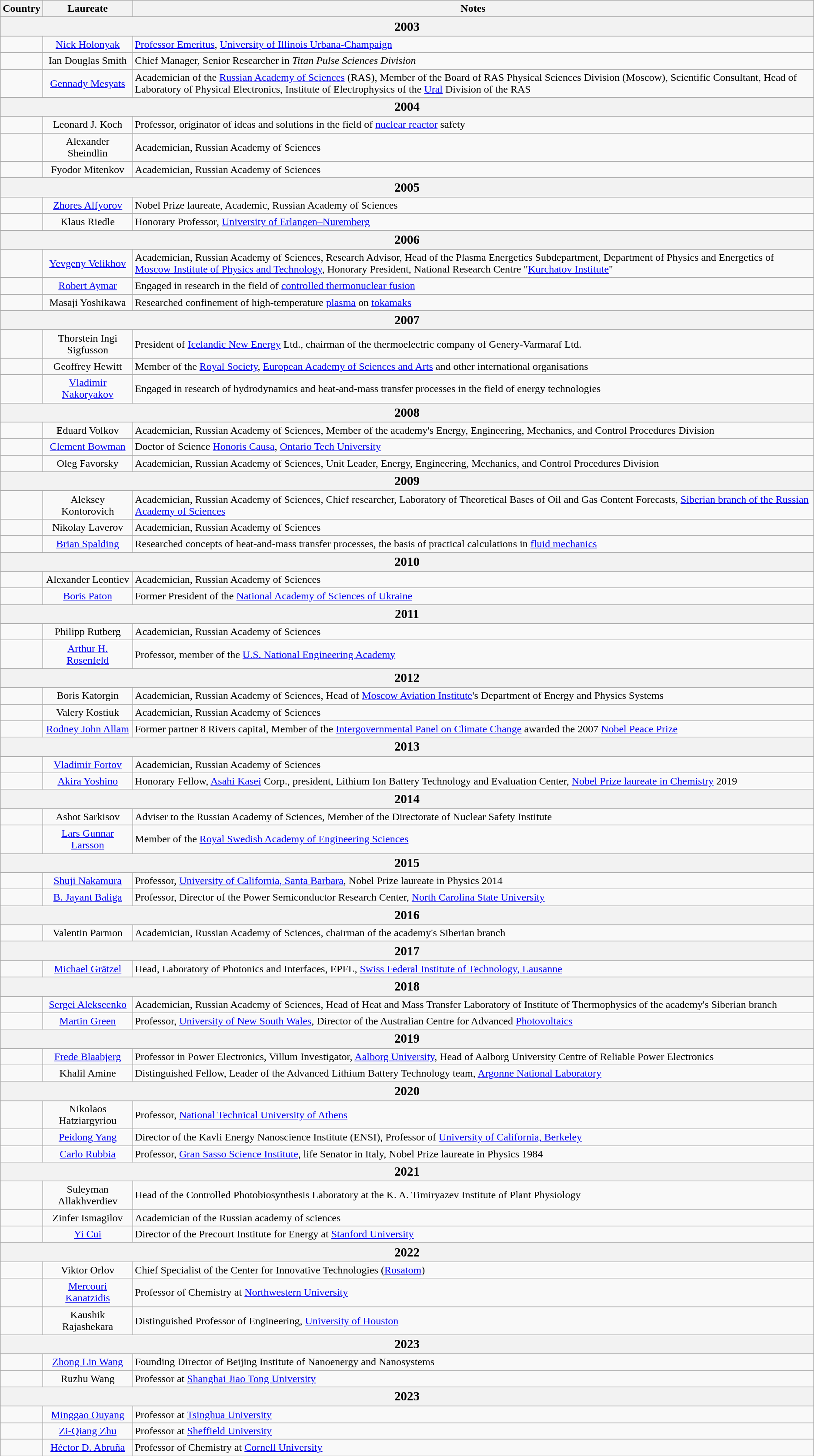<table class="wikitable">
<tr>
<th>Country</th>
<th>Laureate</th>
<th>Notes</th>
</tr>
<tr>
<th colspan=3><big>2003</big></th>
</tr>
<tr>
<td align=center></td>
<td align=center><a href='#'>Nick Holonyak</a></td>
<td><a href='#'>Professor Emeritus</a>, <a href='#'>University of Illinois Urbana-Champaign</a></td>
</tr>
<tr>
<td align=center></td>
<td align=center>Ian Douglas Smith</td>
<td>Chief Manager, Senior Researcher in <em>Titan Pulse Sciences Division</em></td>
</tr>
<tr>
<td align=center></td>
<td align=center><a href='#'>Gennady Mesyats</a></td>
<td>Academician of the <a href='#'>Russian Academy of Sciences</a> (RAS), Member of the Board of RAS Physical Sciences Division (Moscow), Scientific Consultant, Head of Laboratory of Physical Electronics, Institute of Electrophysics of the <a href='#'>Ural</a> Division of the RAS</td>
</tr>
<tr>
<th colspan=3><big>2004</big></th>
</tr>
<tr>
<td align=center></td>
<td align=center>Leonard J. Koch</td>
<td>Professor, originator of ideas and solutions in the field of <a href='#'>nuclear reactor</a> safety</td>
</tr>
<tr>
<td align=center></td>
<td align=center>Alexander Sheindlin</td>
<td>Academician, Russian Academy of Sciences</td>
</tr>
<tr>
<td align=center></td>
<td align=center>Fyodor Mitenkov</td>
<td>Academician, Russian Academy of Sciences</td>
</tr>
<tr>
<th colspan=3><big>2005</big></th>
</tr>
<tr>
<td align=center></td>
<td align=center><a href='#'>Zhores Alfyorov</a></td>
<td>Nobel Prize laureate, Academic, Russian Academy of Sciences</td>
</tr>
<tr>
<td align=center></td>
<td align=center>Klaus Riedle</td>
<td>Honorary Professor, <a href='#'>University of Erlangen–Nuremberg</a></td>
</tr>
<tr>
<th colspan=3><big>2006</big></th>
</tr>
<tr>
<td align=center></td>
<td align=center><a href='#'>Yevgeny Velikhov</a></td>
<td>Academician, Russian Academy of Sciences, Research Advisor, Head of the Plasma Energetics Subdepartment, Department of Physics and Energetics of <a href='#'>Moscow Institute of Physics and Technology</a>, Honorary President, National Research Centre "<a href='#'>Kurchatov Institute</a>"</td>
</tr>
<tr>
<td align=center></td>
<td align=center><a href='#'>Robert Aymar</a></td>
<td>Engaged in research in the field of <a href='#'>controlled thermonuclear fusion</a></td>
</tr>
<tr>
<td align=center></td>
<td align=center>Masaji Yoshikawa</td>
<td>Researched confinement of high-temperature <a href='#'>plasma</a> on <a href='#'>tokamaks</a></td>
</tr>
<tr>
<th colspan=3><big>2007</big></th>
</tr>
<tr>
<td align=center></td>
<td align=center>Thorstein Ingi Sigfusson</td>
<td>President of <a href='#'>Icelandic New Energy</a> Ltd., chairman of the thermoelectric company of Genery-Varmaraf Ltd.</td>
</tr>
<tr>
<td align=center></td>
<td align=center>Geoffrey Hewitt</td>
<td>Member of the <a href='#'>Royal Society</a>, <a href='#'>European Academy of Sciences and Arts</a> and other international organisations</td>
</tr>
<tr>
<td align=center></td>
<td align=center><a href='#'>Vladimir Nakoryakov</a></td>
<td>Engaged in research of hydrodynamics and heat-and-mass transfer processes in the field of energy technologies</td>
</tr>
<tr>
<th colspan=3><big>2008</big></th>
</tr>
<tr>
<td align=center></td>
<td align=center>Eduard Volkov</td>
<td>Academician, Russian Academy of Sciences, Member of the academy's Energy, Engineering, Mechanics, and Control Procedures Division</td>
</tr>
<tr>
<td align=center></td>
<td align=center><a href='#'>Clement Bowman</a></td>
<td>Doctor of Science <a href='#'>Honoris Causa</a>, <a href='#'>Ontario Tech University</a></td>
</tr>
<tr>
<td align=center></td>
<td align=center>Oleg Favorsky</td>
<td>Academician, Russian Academy of Sciences, Unit Leader, Energy, Engineering, Mechanics, and Control Procedures Division</td>
</tr>
<tr>
<th colspan=3><big>2009</big></th>
</tr>
<tr>
<td align=center></td>
<td align=center>Aleksey Kontorovich</td>
<td>Academician, Russian Academy of Sciences, Chief researcher, Laboratory of Theoretical Bases of Oil and Gas Content Forecasts, <a href='#'>Siberian branch of the Russian Academy of Sciences</a></td>
</tr>
<tr>
<td align=center></td>
<td align=center>Nikolay Laverov</td>
<td>Academician, Russian Academy of Sciences</td>
</tr>
<tr>
<td align=center></td>
<td align=center><a href='#'>Brian Spalding</a></td>
<td>Researched concepts of heat-and-mass transfer processes, the basis of practical calculations in <a href='#'>fluid mechanics</a></td>
</tr>
<tr>
<th colspan=3><big>2010</big></th>
</tr>
<tr>
<td align=center></td>
<td align=center>Alexander Leontiev</td>
<td>Academician, Russian Academy of Sciences</td>
</tr>
<tr>
<td align=center></td>
<td align=center><a href='#'>Boris Paton</a></td>
<td>Former President of the <a href='#'>National Academy of Sciences of Ukraine</a></td>
</tr>
<tr>
<th colspan=3><big>2011</big></th>
</tr>
<tr>
<td align=center></td>
<td align=center>Philipp Rutberg</td>
<td>Academician, Russian Academy of Sciences</td>
</tr>
<tr>
<td align=center></td>
<td align=center><a href='#'>Arthur H. Rosenfeld</a></td>
<td>Professor, member of the <a href='#'>U.S. National Engineering Academy</a></td>
</tr>
<tr>
<th colspan=3><big>2012</big></th>
</tr>
<tr>
<td align=center></td>
<td align=center>Boris Katorgin</td>
<td>Academician, Russian Academy of Sciences, Head of <a href='#'>Moscow Aviation Institute</a>'s Department of Energy and Physics Systems</td>
</tr>
<tr>
<td align=center></td>
<td align=center>Valery Kostiuk</td>
<td>Academician, Russian Academy of Sciences</td>
</tr>
<tr>
<td align=center></td>
<td align=center><a href='#'>Rodney John Allam</a></td>
<td>Former partner 8 Rivers capital, Member of the <a href='#'>Intergovernmental Panel on Climate Change</a> awarded the 2007 <a href='#'>Nobel Peace Prize</a></td>
</tr>
<tr>
<th colspan=3><big>2013</big></th>
</tr>
<tr>
<td align=center></td>
<td align=center><a href='#'>Vladimir Fortov</a></td>
<td>Academician, Russian Academy of Sciences</td>
</tr>
<tr>
<td align=center></td>
<td align=center><a href='#'>Akira Yoshino</a></td>
<td>Honorary Fellow, <a href='#'>Asahi Kasei</a> Corp., president, Lithium Ion Battery Technology and Evaluation Center, <a href='#'>Nobel Prize laureate in Chemistry</a> 2019</td>
</tr>
<tr>
<th colspan=3><big>2014</big></th>
</tr>
<tr>
<td align=center></td>
<td align=center>Ashot Sarkisov</td>
<td>Adviser to the Russian Academy of Sciences, Member of the Directorate of Nuclear Safety Institute</td>
</tr>
<tr>
<td align=center></td>
<td align=center><a href='#'>Lars Gunnar Larsson</a></td>
<td>Member of the <a href='#'>Royal Swedish Academy of Engineering Sciences</a></td>
</tr>
<tr>
<th colspan=3><big>2015</big></th>
</tr>
<tr>
<td align=center></td>
<td align=center><a href='#'>Shuji Nakamura</a></td>
<td>Professor, <a href='#'>University of California, Santa Barbara</a>, Nobel Prize laureate in Physics 2014</td>
</tr>
<tr>
<td align=center></td>
<td align=center><a href='#'>B. Jayant Baliga</a></td>
<td>Professor, Director of the Power Semiconductor Research Center, <a href='#'>North Carolina State University</a></td>
</tr>
<tr>
<th colspan=3><big>2016</big></th>
</tr>
<tr>
<td align=center></td>
<td align=center>Valentin Parmon</td>
<td>Academician, Russian Academy of Sciences, chairman of the academy's Siberian branch</td>
</tr>
<tr>
<th colspan=3><big>2017</big></th>
</tr>
<tr>
<td align=center></td>
<td align=center><a href='#'>Michael Grätzel</a></td>
<td>Head, Laboratory of Photonics and Interfaces, EPFL, <a href='#'>Swiss Federal Institute of Technology, Lausanne</a></td>
</tr>
<tr>
<th colspan="3"><big>2018</big></th>
</tr>
<tr>
<td align=center></td>
<td align=center><a href='#'>Sergei Alekseenko</a></td>
<td>Academician, Russian Academy of Sciences, Head of Heat and Mass Transfer Laboratory of Institute of Thermophysics of the academy's Siberian branch</td>
</tr>
<tr>
<td align=center></td>
<td align=center><a href='#'>Martin Green</a></td>
<td>Professor, <a href='#'>University of New South Wales</a>, Director of the Australian Centre for Advanced <a href='#'>Photovoltaics</a></td>
</tr>
<tr>
<th colspan="3"><big>2019</big></th>
</tr>
<tr>
<td align=center></td>
<td align=center><a href='#'>Frede Blaabjerg</a></td>
<td>Professor in Power Electronics, Villum Investigator, <a href='#'>Aalborg University</a>, Head of Aalborg University Centre of Reliable Power Electronics</td>
</tr>
<tr>
<td align=center></td>
<td align=center>Khalil Amine</td>
<td>Distinguished Fellow, Leader of the Advanced Lithium Battery Technology team, <a href='#'>Argonne National Laboratory</a></td>
</tr>
<tr>
<th colspan="3"><big>2020</big></th>
</tr>
<tr>
<td align=center></td>
<td align=center>Nikolaos Hatziargyriou</td>
<td>Professor, <a href='#'>National Technical University of Athens</a></td>
</tr>
<tr>
<td align=center></td>
<td align=center><a href='#'>Peidong Yang</a></td>
<td>Director of the Kavli Energy Nanoscience Institute (ENSI), Professor of <a href='#'>University of California, Berkeley</a></td>
</tr>
<tr>
<td align=center></td>
<td align=center><a href='#'>Carlo Rubbia</a></td>
<td>Professor, <a href='#'>Gran Sasso Science Institute</a>, life Senator in Italy, Nobel Prize laureate in Physics 1984</td>
</tr>
<tr>
<th colspan="3"><big>2021</big></th>
</tr>
<tr>
<td align=center></td>
<td align=center>Suleyman Allakhverdiev</td>
<td>Head of the Controlled Photobiosynthesis Laboratory at the K. A. Timiryazev Institute of Plant Physiology</td>
</tr>
<tr>
<td align=center></td>
<td align=center>Zinfer Ismagilov</td>
<td>Academician of the Russian academy of sciences</td>
</tr>
<tr>
<td align=center></td>
<td align=center><a href='#'>Yi Cui</a></td>
<td>Director of the Precourt Institute for Energy at <a href='#'>Stanford University</a></td>
</tr>
<tr>
<th colspan="3"><big>2022</big></th>
</tr>
<tr>
<td align=center></td>
<td align=center>Viktor Orlov</td>
<td>Chief Specialist of the Center for Innovative Technologies (<a href='#'>Rosatom</a>)</td>
</tr>
<tr>
<td align=center></td>
<td align=center><a href='#'>Mercouri Kanatzidis</a></td>
<td>Professor of Chemistry at <a href='#'>Northwestern University</a></td>
</tr>
<tr>
<td align=center></td>
<td align=center>Kaushik Rajashekara</td>
<td>Distinguished Professor of Engineering, <a href='#'>University of Houston</a></td>
</tr>
<tr>
<th colspan="3"><big>2023</big></th>
</tr>
<tr>
<td align=center></td>
<td align=center><a href='#'>Zhong Lin Wang</a></td>
<td>Founding Director of Beijing Institute of Nanoenergy and Nanosystems</td>
</tr>
<tr>
<td align=center></td>
<td align=center>Ruzhu Wang</td>
<td>Professor at <a href='#'>Shanghai Jiao Tong University</a></td>
</tr>
<tr>
<th colspan="3"><big>2023</big></th>
</tr>
<tr>
<td align=center></td>
<td align=center><a href='#'>Minggao Ouyang</a></td>
<td>Professor at <a href='#'>Tsinghua University</a></td>
</tr>
<tr>
<td align=center></td>
<td align=center><a href='#'>Zi-Qiang Zhu</a></td>
<td>Professor at <a href='#'>Sheffield University</a></td>
</tr>
<tr>
<td align=center></td>
<td align=center><a href='#'>Héctor D. Abruña</a></td>
<td>Professor of Chemistry at <a href='#'>Cornell University</a></td>
</tr>
</table>
